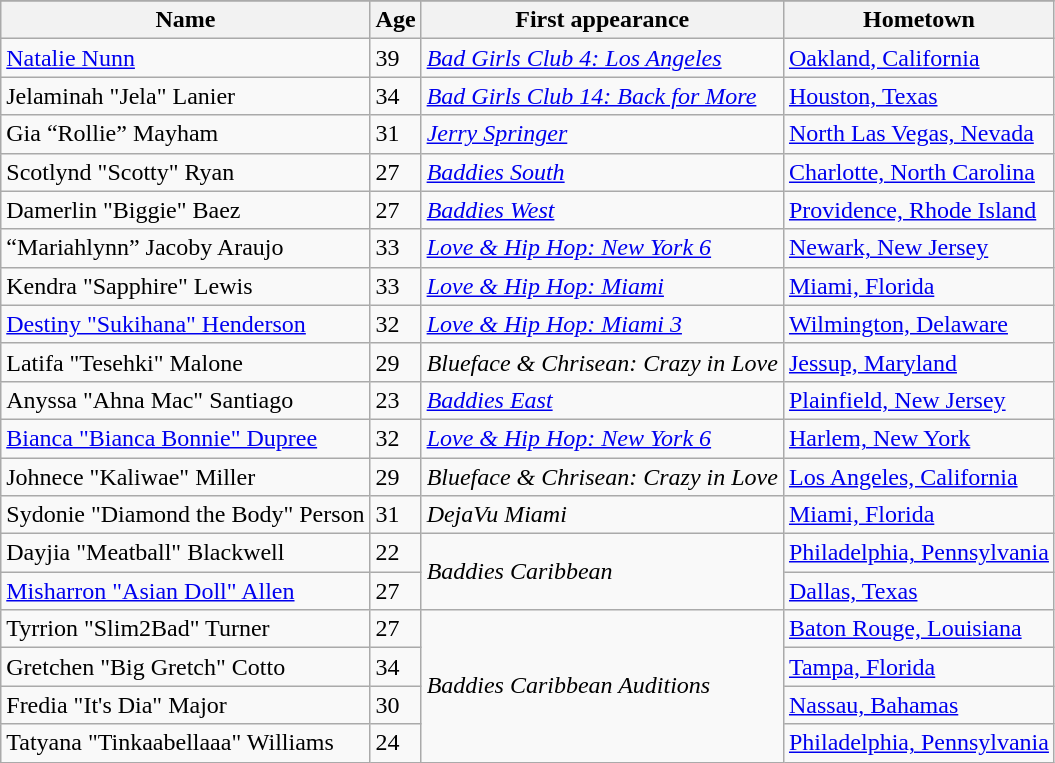<table class="wikitable">
<tr>
</tr>
<tr>
<th>Name</th>
<th Age !scope="col">Age</th>
<th>First appearance</th>
<th>Hometown</th>
</tr>
<tr>
<td><a href='#'>Natalie
Nunn</a></td>
<td>39</td>
<td><a href='#'><em>Bad Girls Club 4: Los Angeles</em></a></td>
<td><a href='#'>Oakland, California</a></td>
</tr>
<tr>
<td>Jelaminah "Jela" Lanier</td>
<td>34</td>
<td><em><a href='#'>Bad Girls Club 14: Back for More</a></em></td>
<td><a href='#'>Houston, Texas</a></td>
</tr>
<tr>
<td>Gia “Rollie” Mayham</td>
<td>31</td>
<td><em><a href='#'>Jerry Springer</a></em></td>
<td><a href='#'>North Las Vegas, Nevada</a></td>
</tr>
<tr>
<td>Scotlynd "Scotty" Ryan</td>
<td>27</td>
<td><em><a href='#'>Baddies South</a></em></td>
<td><a href='#'>Charlotte, North Carolina</a></td>
</tr>
<tr>
<td>Damerlin "Biggie" Baez</td>
<td>27</td>
<td><em><a href='#'>Baddies West</a></em></td>
<td><a href='#'>Providence, Rhode Island</a></td>
</tr>
<tr>
<td>“Mariahlynn” Jacoby Araujo</td>
<td>33</td>
<td><a href='#'><em>Love & Hip Hop: New York 6</em></a></td>
<td><a href='#'>Newark, New Jersey</a></td>
</tr>
<tr>
<td>Kendra "Sapphire" Lewis</td>
<td>33</td>
<td><em><a href='#'>Love & Hip Hop: Miami</a></em></td>
<td><a href='#'>Miami, Florida</a></td>
</tr>
<tr>
<td><a href='#'>Destiny "Sukihana" Henderson</a></td>
<td>32</td>
<td><a href='#'><em>Love & Hip Hop: Miami 3</em></a></td>
<td><a href='#'>Wilmington, Delaware</a></td>
</tr>
<tr>
<td>Latifa "Tesehki" Malone</td>
<td>29</td>
<td><em>Blueface & Chrisean: Crazy in Love</em></td>
<td><a href='#'>Jessup, Maryland</a></td>
</tr>
<tr>
<td>Anyssa "Ahna Mac" Santiago</td>
<td>23</td>
<td><em><a href='#'>Baddies East</a></em></td>
<td><a href='#'>Plainfield, New Jersey</a></td>
</tr>
<tr>
<td><a href='#'>Bianca "Bianca Bonnie" Dupree</a></td>
<td>32</td>
<td><a href='#'><em>Love & Hip Hop: New York 6</em></a></td>
<td><a href='#'>Harlem, New York</a></td>
</tr>
<tr>
<td>Johnece "Kaliwae" Miller</td>
<td>29</td>
<td><em>Blueface & Chrisean: Crazy in Love</em></td>
<td><a href='#'>Los Angeles, California</a></td>
</tr>
<tr>
<td>Sydonie "Diamond the Body" Person</td>
<td>31</td>
<td><em>DejaVu Miami</em></td>
<td><a href='#'>Miami, Florida</a></td>
</tr>
<tr>
<td>Dayjia "Meatball" Blackwell</td>
<td>22</td>
<td rowspan="2"><em>Baddies Caribbean</em></td>
<td><a href='#'>Philadelphia, Pennsylvania</a></td>
</tr>
<tr>
<td><a href='#'> Misharron "Asian Doll" Allen</a></td>
<td>27</td>
<td><a href='#'>Dallas, Texas</a></td>
</tr>
<tr>
<td>Tyrrion "Slim2Bad" Turner</td>
<td>27</td>
<td rowspan="5"><em>Baddies Caribbean Auditions</em></td>
<td><a href='#'>Baton Rouge, Louisiana</a></td>
</tr>
<tr>
<td>Gretchen "Big Gretch" Cotto</td>
<td>34</td>
<td><a href='#'>Tampa, Florida</a></td>
</tr>
<tr>
<td>Fredia "It's Dia" Major</td>
<td>30</td>
<td><a href='#'>Nassau, Bahamas</a></td>
</tr>
<tr>
<td>Tatyana "Tinkaabellaaa" Williams</td>
<td>24</td>
<td><a href='#'>Philadelphia, Pennsylvania</a></td>
</tr>
</table>
